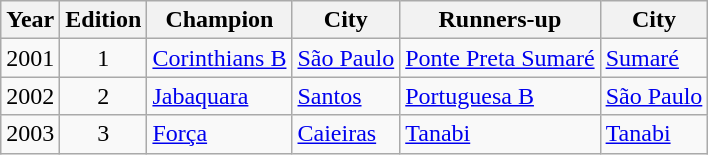<table class="wikitable sortable">
<tr>
<th>Year</th>
<th>Edition</th>
<th>Champion</th>
<th>City</th>
<th>Runners-up</th>
<th>City</th>
</tr>
<tr>
<td align=center>2001</td>
<td align=center>1</td>
<td><a href='#'>Corinthians B</a></td>
<td><a href='#'>São Paulo</a></td>
<td><a href='#'>Ponte Preta Sumaré</a></td>
<td><a href='#'>Sumaré</a></td>
</tr>
<tr>
<td align=center>2002</td>
<td align=center>2</td>
<td><a href='#'>Jabaquara</a></td>
<td><a href='#'>Santos</a></td>
<td><a href='#'>Portuguesa B</a></td>
<td><a href='#'>São Paulo</a></td>
</tr>
<tr>
<td align=center>2003</td>
<td align=center>3</td>
<td><a href='#'>Força</a></td>
<td><a href='#'>Caieiras</a></td>
<td><a href='#'>Tanabi</a></td>
<td><a href='#'>Tanabi</a></td>
</tr>
</table>
